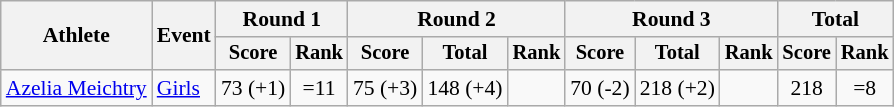<table class="wikitable" style="font-size:90%">
<tr>
<th rowspan="2">Athlete</th>
<th rowspan="2">Event</th>
<th colspan="2">Round 1</th>
<th colspan="3">Round 2</th>
<th colspan="3">Round 3</th>
<th colspan="2">Total</th>
</tr>
<tr style="font-size:95%">
<th>Score</th>
<th>Rank</th>
<th>Score</th>
<th>Total</th>
<th>Rank</th>
<th>Score</th>
<th>Total</th>
<th>Rank</th>
<th>Score</th>
<th>Rank</th>
</tr>
<tr align=center>
<td align=left><a href='#'>Azelia Meichtry</a></td>
<td align=left><a href='#'>Girls</a></td>
<td>73 (+1)</td>
<td>=11</td>
<td>75 (+3)</td>
<td>148 (+4)</td>
<td></td>
<td>70 (-2)</td>
<td>218 (+2)</td>
<td></td>
<td>218</td>
<td>=8</td>
</tr>
</table>
